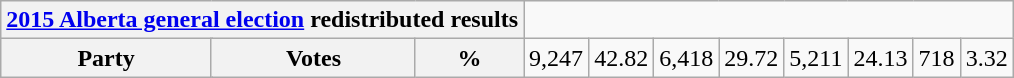<table class=wikitable>
<tr>
<th colspan=4><a href='#'>2015 Alberta general election</a> redistributed results</th>
</tr>
<tr>
<th colspan=2>Party</th>
<th>Votes</th>
<th>%<br></th>
<td align=right>9,247</td>
<td align=right>42.82<br></td>
<td align=right>6,418</td>
<td align=right>29.72<br></td>
<td align=right>5,211</td>
<td align=right>24.13<br></td>
<td align=right>718</td>
<td align=right>3.32<br></td>
</tr>
</table>
